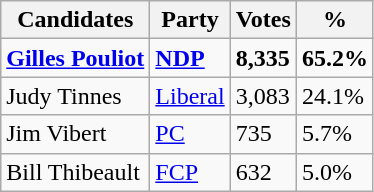<table class="wikitable">
<tr>
<th>Candidates</th>
<th>Party</th>
<th>Votes</th>
<th>%</th>
</tr>
<tr>
<td><strong><a href='#'>Gilles Pouliot</a></strong></td>
<td><a href='#'><strong>NDP</strong></a></td>
<td><strong>8,335</strong></td>
<td><strong>65.2%</strong></td>
</tr>
<tr>
<td>Judy Tinnes</td>
<td><a href='#'>Liberal</a></td>
<td>3,083</td>
<td>24.1%</td>
</tr>
<tr>
<td>Jim Vibert</td>
<td><a href='#'>PC</a></td>
<td>735</td>
<td>5.7%</td>
</tr>
<tr>
<td>Bill Thibeault</td>
<td><a href='#'>FCP</a></td>
<td>632</td>
<td>5.0%</td>
</tr>
</table>
